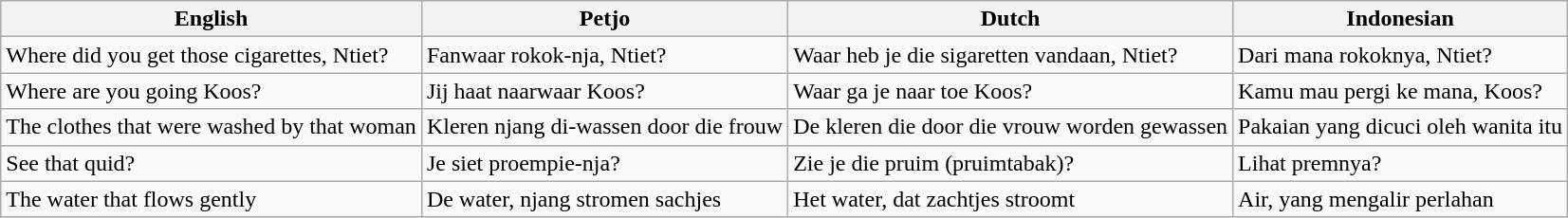<table class="wikitable">
<tr>
<th>English</th>
<th>Petjo</th>
<th>Dutch</th>
<th>Indonesian</th>
</tr>
<tr>
<td>Where did you get those cigarettes, Ntiet?</td>
<td>Fanwaar rokok-nja, Ntiet?</td>
<td>Waar heb je die sigaretten vandaan, Ntiet?</td>
<td>Dari mana rokoknya, Ntiet?</td>
</tr>
<tr>
<td>Where are you going Koos?</td>
<td>Jij haat naarwaar Koos?</td>
<td>Waar ga je naar toe Koos?</td>
<td>Kamu mau pergi ke mana, Koos?</td>
</tr>
<tr>
<td>The clothes that were washed by that woman</td>
<td>Kleren njang di-wassen door die frouw</td>
<td>De kleren die door die vrouw worden gewassen</td>
<td>Pakaian yang dicuci oleh wanita itu</td>
</tr>
<tr>
<td>See that quid?</td>
<td>Je siet proempie-nja?</td>
<td>Zie je die pruim (pruimtabak)?</td>
<td>Lihat premnya?</td>
</tr>
<tr>
<td>The water that flows gently</td>
<td>De water, njang stromen sachjes</td>
<td>Het water, dat zachtjes stroomt</td>
<td>Air, yang mengalir perlahan</td>
</tr>
</table>
